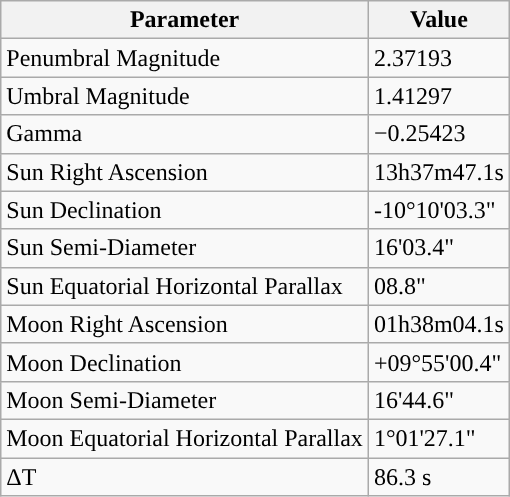<table class="wikitable">
<tr>
<th>Parameter</th>
<th>Value</th>
</tr>
<tr>
<td>Penumbral Magnitude</td>
<td>2.37193</td>
</tr>
<tr>
<td>Umbral Magnitude</td>
<td>1.41297</td>
</tr>
<tr>
<td>Gamma</td>
<td>−0.25423</td>
</tr>
<tr>
<td>Sun Right Ascension</td>
<td>13h37m47.1s</td>
</tr>
<tr>
<td>Sun Declination</td>
<td>-10°10'03.3"</td>
</tr>
<tr>
<td>Sun Semi-Diameter</td>
<td>16'03.4"</td>
</tr>
<tr>
<td>Sun Equatorial Horizontal Parallax</td>
<td>08.8"</td>
</tr>
<tr>
<td>Moon Right Ascension</td>
<td>01h38m04.1s</td>
</tr>
<tr>
<td>Moon Declination</td>
<td>+09°55'00.4"</td>
</tr>
<tr>
<td>Moon Semi-Diameter</td>
<td>16'44.6"</td>
</tr>
<tr>
<td>Moon Equatorial Horizontal Parallax</td>
<td>1°01'27.1"</td>
</tr>
<tr>
<td>ΔT</td>
<td>86.3 s</td>
</tr>
</table>
